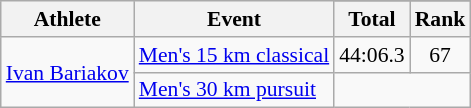<table class="wikitable" style="font-size:90%">
<tr>
<th rowspan="2">Athlete</th>
<th rowspan="2">Event</th>
</tr>
<tr>
<th>Total</th>
<th>Rank</th>
</tr>
<tr align=center>
<td align=left rowspan=2><a href='#'>Ivan Bariakov</a></td>
<td align=left><a href='#'>Men's 15 km classical</a></td>
<td>44:06.3</td>
<td>67</td>
</tr>
<tr align=center>
<td align=left><a href='#'>Men's 30 km pursuit</a></td>
<td colspan=2></td>
</tr>
</table>
